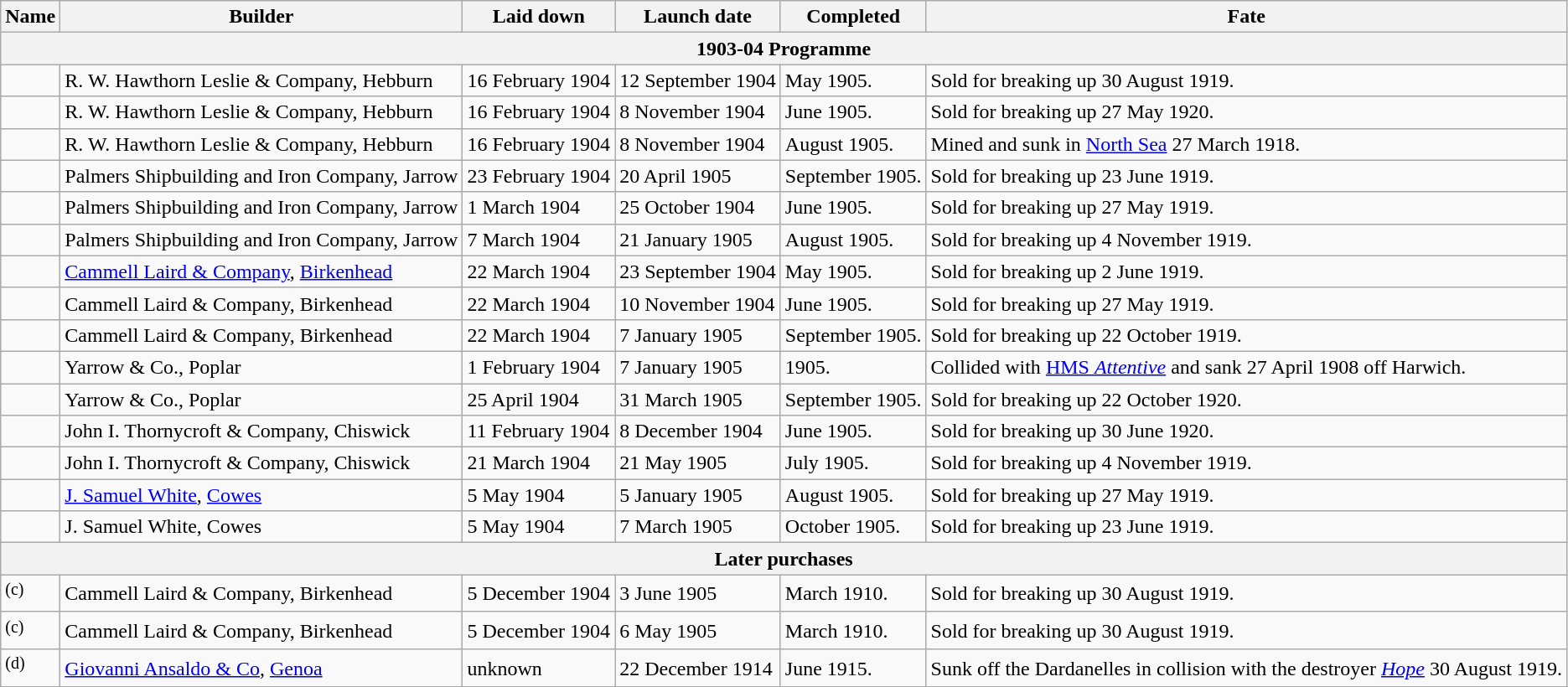<table class="wikitable sortable">
<tr>
<th>Name</th>
<th>Builder</th>
<th>Laid down</th>
<th>Launch date</th>
<th>Completed</th>
<th>Fate</th>
</tr>
<tr>
<th colspan="6">1903-04 Programme</th>
</tr>
<tr>
<td></td>
<td>R. W. Hawthorn Leslie & Company, Hebburn</td>
<td>16 February 1904</td>
<td>12 September 1904</td>
<td>May 1905.</td>
<td>Sold for breaking up 30 August 1919.</td>
</tr>
<tr>
<td></td>
<td>R. W. Hawthorn Leslie & Company, Hebburn</td>
<td>16 February 1904</td>
<td>8 November 1904</td>
<td>June 1905.</td>
<td>Sold for breaking up 27 May 1920.</td>
</tr>
<tr>
<td></td>
<td>R. W. Hawthorn Leslie & Company, Hebburn</td>
<td>16 February 1904</td>
<td>8 November 1904</td>
<td>August 1905.</td>
<td>Mined and sunk in <a href='#'>North Sea</a> 27 March 1918.</td>
</tr>
<tr>
<td></td>
<td>Palmers Shipbuilding and Iron Company, Jarrow</td>
<td>23 February 1904</td>
<td>20 April 1905</td>
<td>September 1905.</td>
<td>Sold for breaking up 23 June 1919.</td>
</tr>
<tr>
<td></td>
<td>Palmers Shipbuilding and Iron Company, Jarrow</td>
<td>1 March 1904</td>
<td>25 October 1904</td>
<td>June 1905.</td>
<td>Sold for breaking up 27 May 1919.</td>
</tr>
<tr>
<td></td>
<td>Palmers Shipbuilding and Iron Company, Jarrow</td>
<td>7 March 1904</td>
<td>21 January 1905</td>
<td>August 1905.</td>
<td>Sold for breaking up 4 November 1919.</td>
</tr>
<tr>
<td></td>
<td><a href='#'>Cammell Laird & Company</a>, <a href='#'>Birkenhead</a></td>
<td>22 March 1904</td>
<td>23 September 1904</td>
<td>May 1905.</td>
<td>Sold for breaking up 2 June 1919.</td>
</tr>
<tr>
<td></td>
<td>Cammell Laird & Company, Birkenhead</td>
<td>22 March 1904</td>
<td>10 November 1904</td>
<td>June 1905.</td>
<td>Sold for breaking up 27 May 1919.</td>
</tr>
<tr>
<td></td>
<td>Cammell Laird & Company, Birkenhead</td>
<td>22 March 1904</td>
<td>7 January 1905</td>
<td>September 1905.</td>
<td>Sold for breaking up 22 October 1919.</td>
</tr>
<tr>
<td></td>
<td>Yarrow & Co., Poplar</td>
<td>1 February 1904</td>
<td>7 January 1905</td>
<td>1905.</td>
<td>Collided with <a href='#'>HMS <em>Attentive</em></a> and sank 27 April 1908 off Harwich.</td>
</tr>
<tr>
<td></td>
<td>Yarrow & Co., Poplar</td>
<td>25 April 1904</td>
<td>31 March 1905</td>
<td>September 1905.</td>
<td>Sold for breaking up 22 October 1920.</td>
</tr>
<tr>
<td></td>
<td>John I. Thornycroft & Company, Chiswick</td>
<td>11 February 1904</td>
<td>8 December 1904</td>
<td>June 1905.</td>
<td>Sold for breaking up 30 June 1920.</td>
</tr>
<tr>
<td></td>
<td>John I. Thornycroft & Company, Chiswick</td>
<td>21 March 1904</td>
<td>21 May 1905</td>
<td>July 1905.</td>
<td>Sold for breaking up 4 November 1919.</td>
</tr>
<tr>
<td></td>
<td><a href='#'>J. Samuel White</a>, <a href='#'>Cowes</a></td>
<td>5 May 1904</td>
<td>5 January 1905</td>
<td>August 1905.</td>
<td>Sold for breaking up 27 May 1919.</td>
</tr>
<tr>
<td></td>
<td>J. Samuel White, Cowes</td>
<td>5 May 1904</td>
<td>7 March 1905</td>
<td>October 1905.</td>
<td>Sold for breaking up 23 June 1919.</td>
</tr>
<tr>
<th colspan="6">Later purchases</th>
</tr>
<tr>
<td> <sup>(c)</sup></td>
<td>Cammell Laird & Company, Birkenhead</td>
<td>5 December 1904</td>
<td>3 June 1905</td>
<td>March 1910.</td>
<td>Sold for breaking up 30 August 1919.</td>
</tr>
<tr>
<td> <sup>(c)</sup></td>
<td>Cammell Laird & Company, Birkenhead</td>
<td>5 December 1904</td>
<td>6 May 1905</td>
<td>March 1910.</td>
<td>Sold for breaking up 30 August 1919.</td>
</tr>
<tr>
<td> <sup>(d)</sup></td>
<td><a href='#'>Giovanni Ansaldo & Co</a>, <a href='#'>Genoa</a></td>
<td>unknown</td>
<td>22 December 1914</td>
<td>June 1915.</td>
<td>Sunk off the Dardanelles in collision with the destroyer <a href='#'><em>Hope</em></a> 30 August 1919.</td>
</tr>
</table>
